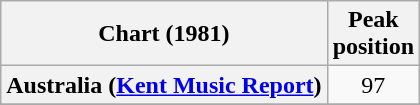<table class="wikitable sortable plainrowheaders" style="text-align:center">
<tr>
<th>Chart (1981)</th>
<th>Peak<br>position</th>
</tr>
<tr>
<th scope="row">Australia (<a href='#'>Kent Music Report</a>)</th>
<td>97</td>
</tr>
<tr>
</tr>
<tr>
</tr>
<tr>
</tr>
</table>
